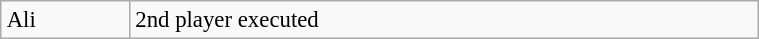<table class="wikitable plainrowheaders floatright" style="font-size: 95%; margin: 10px;" align="right" width="40%">
<tr>
<td>Ali</td>
<td>2nd player executed</td>
</tr>
</table>
